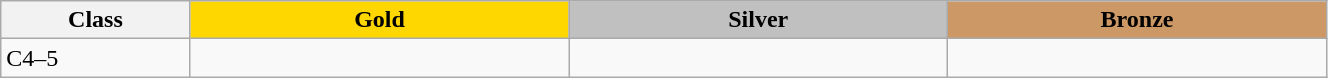<table class=wikitable style="font-size:100%" width="70%">
<tr>
<th rowspan="1" width="10%">Class</th>
<th rowspan="1" style="background:gold;" width="20%">Gold</th>
<th colspan="1" style="background:silver;" width="20%">Silver</th>
<th colspan="1" style="background:#CC9966;" width="20%">Bronze</th>
</tr>
<tr>
<td>C4–5</td>
<td></td>
<td></td>
<td></td>
</tr>
</table>
